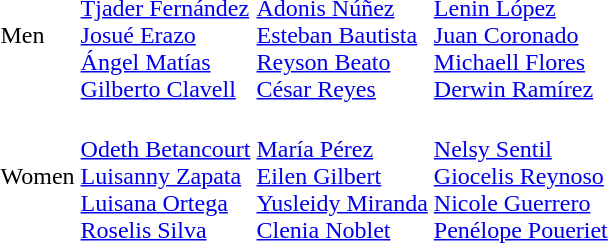<table>
<tr>
<td>Men</td>
<td><br><a href='#'>Tjader Fernández</a><br><a href='#'>Josué Erazo</a><br><a href='#'>Ángel Matías</a><br><a href='#'>Gilberto Clavell</a></td>
<td><br><a href='#'>Adonis Núñez</a><br><a href='#'>Esteban Bautista</a><br><a href='#'>Reyson Beato</a><br><a href='#'>César Reyes</a></td>
<td><br><a href='#'>Lenin López</a><br><a href='#'>Juan Coronado</a><br><a href='#'>Michaell Flores</a><br><a href='#'>Derwin Ramírez</a></td>
</tr>
<tr>
<td>Women</td>
<td><br><a href='#'>Odeth Betancourt</a><br><a href='#'>Luisanny Zapata</a><br><a href='#'>Luisana Ortega</a><br><a href='#'>Roselis Silva</a></td>
<td><br><a href='#'>María Pérez</a><br><a href='#'>Eilen Gilbert</a><br><a href='#'>Yusleidy Miranda</a><br><a href='#'>Clenia Noblet</a></td>
<td><br><a href='#'>Nelsy Sentil</a><br><a href='#'>Giocelis Reynoso</a><br><a href='#'>Nicole Guerrero</a><br><a href='#'>Penélope Poueriet</a></td>
</tr>
</table>
